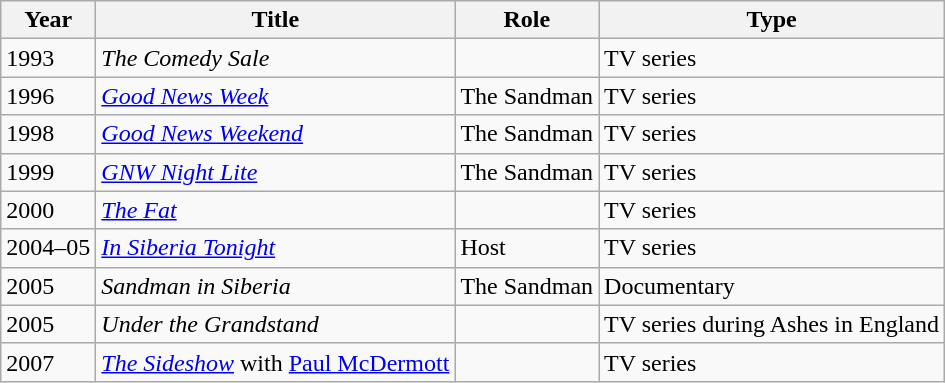<table class="wikitable">
<tr>
<th>Year</th>
<th>Title</th>
<th>Role</th>
<th>Type</th>
</tr>
<tr>
<td>1993</td>
<td><em>The Comedy Sale</em></td>
<td></td>
<td>TV series</td>
</tr>
<tr>
<td>1996</td>
<td><em><a href='#'>Good News Week</a></em></td>
<td>The Sandman</td>
<td>TV series</td>
</tr>
<tr>
<td>1998</td>
<td><em><a href='#'>Good News Weekend</a></em></td>
<td>The Sandman</td>
<td>TV series</td>
</tr>
<tr>
<td>1999</td>
<td><em><a href='#'>GNW Night Lite</a></em></td>
<td>The Sandman</td>
<td>TV series</td>
</tr>
<tr>
<td>2000</td>
<td><em><a href='#'>The Fat</a></em></td>
<td></td>
<td>TV series</td>
</tr>
<tr>
<td>2004–05</td>
<td><em><a href='#'>In Siberia Tonight</a></em></td>
<td>Host</td>
<td>TV series</td>
</tr>
<tr>
<td>2005</td>
<td><em>Sandman in Siberia</em></td>
<td>The Sandman</td>
<td>Documentary</td>
</tr>
<tr>
<td>2005</td>
<td><em>Under the Grandstand</em></td>
<td></td>
<td>TV series during Ashes in England</td>
</tr>
<tr>
<td>2007</td>
<td><em><a href='#'>The Sideshow</a></em> with <a href='#'>Paul McDermott</a></td>
<td></td>
<td>TV series</td>
</tr>
</table>
